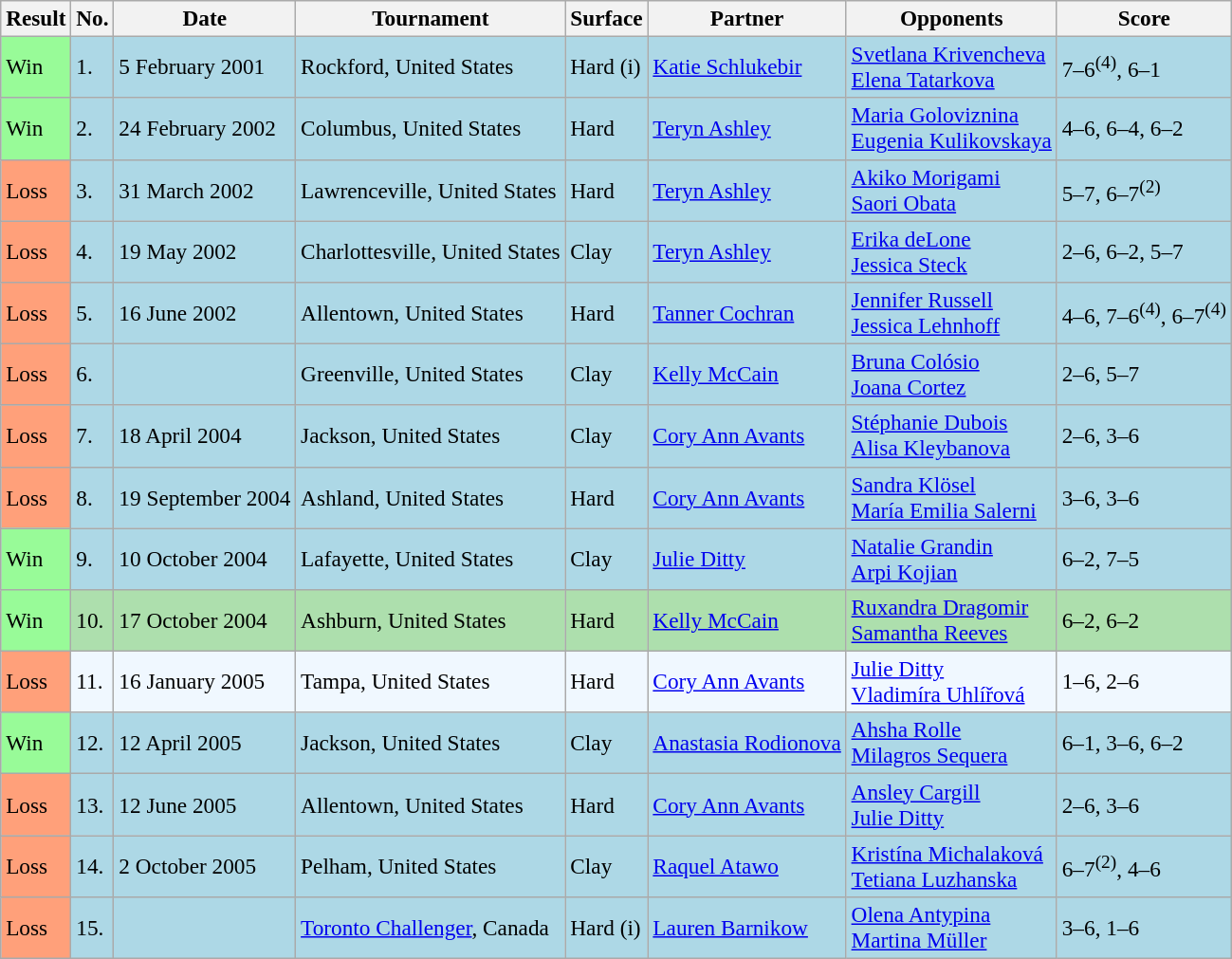<table class="sortable wikitable" style=font-size:97%>
<tr>
<th>Result</th>
<th>No.</th>
<th>Date</th>
<th>Tournament</th>
<th>Surface</th>
<th>Partner</th>
<th>Opponents</th>
<th>Score</th>
</tr>
<tr style="background:lightblue;">
<td style="background:#98fb98;">Win</td>
<td>1.</td>
<td>5 February 2001</td>
<td>Rockford, United States</td>
<td>Hard (i)</td>
<td> <a href='#'>Katie Schlukebir</a></td>
<td> <a href='#'>Svetlana Krivencheva</a> <br>  <a href='#'>Elena Tatarkova</a></td>
<td>7–6<sup>(4)</sup>, 6–1</td>
</tr>
<tr bgcolor=lightblue>
<td style="background:#98fb98;">Win</td>
<td>2.</td>
<td>24 February 2002</td>
<td>Columbus, United States</td>
<td>Hard</td>
<td> <a href='#'>Teryn Ashley</a></td>
<td> <a href='#'>Maria Goloviznina</a> <br>  <a href='#'>Eugenia Kulikovskaya</a></td>
<td>4–6, 6–4, 6–2</td>
</tr>
<tr bgcolor=lightblue>
<td style="background:#ffa07a;">Loss</td>
<td>3.</td>
<td>31 March 2002</td>
<td>Lawrenceville, United States</td>
<td>Hard</td>
<td> <a href='#'>Teryn Ashley</a></td>
<td> <a href='#'>Akiko Morigami</a> <br>  <a href='#'>Saori Obata</a></td>
<td>5–7, 6–7<sup>(2)</sup></td>
</tr>
<tr bgcolor=lightblue>
<td style="background:#ffa07a;">Loss</td>
<td>4.</td>
<td>19 May 2002</td>
<td>Charlottesville, United States</td>
<td>Clay</td>
<td> <a href='#'>Teryn Ashley</a></td>
<td> <a href='#'>Erika deLone</a> <br>  <a href='#'>Jessica Steck</a></td>
<td>2–6, 6–2, 5–7</td>
</tr>
<tr bgcolor=lightblue>
<td style="background:#ffa07a;">Loss</td>
<td>5.</td>
<td>16 June 2002</td>
<td>Allentown, United States</td>
<td>Hard</td>
<td> <a href='#'>Tanner Cochran</a></td>
<td> <a href='#'>Jennifer Russell</a> <br>  <a href='#'>Jessica Lehnhoff</a></td>
<td>4–6, 7–6<sup>(4)</sup>, 6–7<sup>(4)</sup></td>
</tr>
<tr style="background:lightblue;">
<td style="background:#ffa07a;">Loss</td>
<td>6.</td>
<td></td>
<td>Greenville, United States</td>
<td>Clay</td>
<td> <a href='#'>Kelly McCain</a></td>
<td> <a href='#'>Bruna Colósio</a> <br>  <a href='#'>Joana Cortez</a></td>
<td>2–6, 5–7</td>
</tr>
<tr style="background:lightblue;">
<td style="background:#ffa07a;">Loss</td>
<td>7.</td>
<td>18 April 2004</td>
<td>Jackson, United States</td>
<td>Clay</td>
<td> <a href='#'>Cory Ann Avants</a></td>
<td> <a href='#'>Stéphanie Dubois</a> <br>  <a href='#'>Alisa Kleybanova</a></td>
<td>2–6, 3–6</td>
</tr>
<tr style="background:lightblue;">
<td style="background:#ffa07a;">Loss</td>
<td>8.</td>
<td>19 September 2004</td>
<td>Ashland, United States</td>
<td>Hard</td>
<td> <a href='#'>Cory Ann Avants</a></td>
<td> <a href='#'>Sandra Klösel</a> <br>  <a href='#'>María Emilia Salerni</a></td>
<td>3–6, 3–6</td>
</tr>
<tr bgcolor="lightblue">
<td style="background:#98fb98;">Win</td>
<td>9.</td>
<td>10 October 2004</td>
<td>Lafayette, United States</td>
<td>Clay</td>
<td> <a href='#'>Julie Ditty</a></td>
<td> <a href='#'>Natalie Grandin</a> <br> <a href='#'>Arpi Kojian</a></td>
<td>6–2, 7–5</td>
</tr>
<tr style="background:#addfad;">
<td style="background:#98fb98;">Win</td>
<td>10.</td>
<td>17 October 2004</td>
<td>Ashburn, United States</td>
<td>Hard</td>
<td> <a href='#'>Kelly McCain</a></td>
<td> <a href='#'>Ruxandra Dragomir</a> <br>  <a href='#'>Samantha Reeves</a></td>
<td>6–2, 6–2</td>
</tr>
<tr bgcolor="#f0f8ff">
<td style="background:#ffa07a;">Loss</td>
<td>11.</td>
<td>16 January 2005</td>
<td>Tampa, United States</td>
<td>Hard</td>
<td> <a href='#'>Cory Ann Avants</a></td>
<td> <a href='#'>Julie Ditty</a><br> <a href='#'>Vladimíra Uhlířová</a></td>
<td>1–6, 2–6</td>
</tr>
<tr bgcolor="#ADD8E6">
<td style="background:#98fb98;">Win</td>
<td>12.</td>
<td>12 April 2005</td>
<td>Jackson, United States</td>
<td>Clay</td>
<td> <a href='#'>Anastasia Rodionova</a></td>
<td> <a href='#'>Ahsha Rolle</a> <br>  <a href='#'>Milagros Sequera</a></td>
<td>6–1, 3–6, 6–2</td>
</tr>
<tr bgcolor="lightblue">
<td style="background:#ffa07a;">Loss</td>
<td>13.</td>
<td>12 June 2005</td>
<td>Allentown, United States</td>
<td>Hard</td>
<td> <a href='#'>Cory Ann Avants</a></td>
<td> <a href='#'>Ansley Cargill</a><br> <a href='#'>Julie Ditty</a></td>
<td>2–6, 3–6</td>
</tr>
<tr style="background:lightblue;">
<td style="background:#ffa07a;">Loss</td>
<td>14.</td>
<td>2 October 2005</td>
<td>Pelham, United States</td>
<td>Clay</td>
<td> <a href='#'>Raquel Atawo</a></td>
<td> <a href='#'>Kristína Michalaková</a> <br>  <a href='#'>Tetiana Luzhanska</a></td>
<td>6–7<sup>(2)</sup>, 4–6</td>
</tr>
<tr style="background:lightblue;">
<td style="background:#ffa07a;">Loss</td>
<td>15.</td>
<td></td>
<td><a href='#'>Toronto Challenger</a>, Canada</td>
<td>Hard (i)</td>
<td> <a href='#'>Lauren Barnikow</a></td>
<td> <a href='#'>Olena Antypina</a> <br>  <a href='#'>Martina Müller</a></td>
<td>3–6, 1–6</td>
</tr>
</table>
